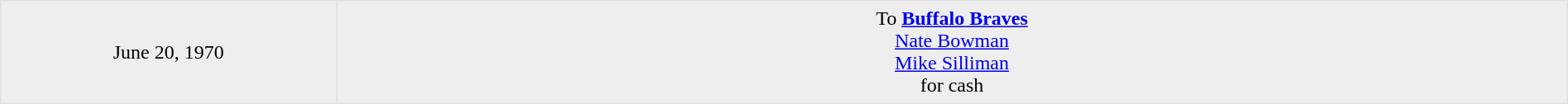<table border=1 style="border-collapse:collapse; text-align: center; width: 100%" bordercolor="#DFDFDF"  cellpadding="5">
<tr bgcolor="eeeeee">
<td style="width:12%">June 20, 1970</td>
<td style="width:44%" valign="top">To <strong><a href='#'>Buffalo Braves</a></strong><br><a href='#'>Nate Bowman</a><br><a href='#'>Mike Silliman</a><br>for cash</td>
</tr>
</table>
